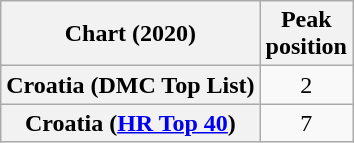<table class="wikitable sortable plainrowheaders" style="text-align:center;">
<tr>
<th>Chart (2020)</th>
<th>Peak<br>position</th>
</tr>
<tr>
<th scope="row">Croatia (DMC Top List)</th>
<td>2</td>
</tr>
<tr>
<th scope="row">Croatia (<a href='#'>HR Top 40</a>)</th>
<td>7</td>
</tr>
</table>
